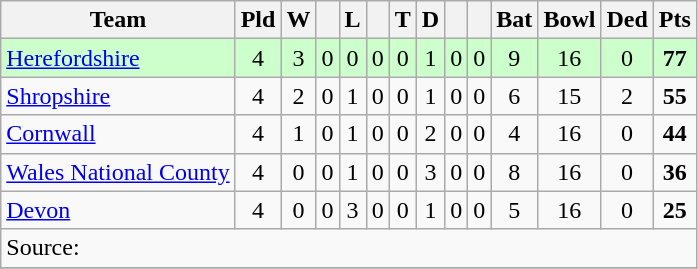<table class="wikitable" style="text-align:center">
<tr>
<th>Team</th>
<th>Pld</th>
<th>W</th>
<th></th>
<th>L</th>
<th></th>
<th>T</th>
<th>D</th>
<th></th>
<th></th>
<th>Bat</th>
<th>Bowl</th>
<th>Ded</th>
<th>Pts</th>
</tr>
<tr style="background: #cfc">
<td align=left><a href='#'>Herefordshire</a></td>
<td>4</td>
<td>3</td>
<td>0</td>
<td>0</td>
<td>0</td>
<td>0</td>
<td>1</td>
<td>0</td>
<td>0</td>
<td>9</td>
<td>16</td>
<td>0</td>
<td><strong>77</strong></td>
</tr>
<tr>
<td align=left><a href='#'>Shropshire</a></td>
<td>4</td>
<td>2</td>
<td>0</td>
<td>1</td>
<td>0</td>
<td>0</td>
<td>1</td>
<td>0</td>
<td>0</td>
<td>6</td>
<td>15</td>
<td>2</td>
<td><strong>55</strong></td>
</tr>
<tr>
<td align=left><a href='#'>Cornwall</a></td>
<td>4</td>
<td>1</td>
<td>0</td>
<td>1</td>
<td>0</td>
<td>0</td>
<td>2</td>
<td>0</td>
<td>0</td>
<td>4</td>
<td>16</td>
<td>0</td>
<td><strong>44</strong></td>
</tr>
<tr>
<td align=left><a href='#'>Wales National County</a></td>
<td>4</td>
<td>0</td>
<td>0</td>
<td>1</td>
<td>0</td>
<td>0</td>
<td>3</td>
<td>0</td>
<td>0</td>
<td>8</td>
<td>16</td>
<td>0</td>
<td><strong>36</strong></td>
</tr>
<tr>
<td align=left><a href='#'>Devon</a></td>
<td>4</td>
<td>0</td>
<td>0</td>
<td>3</td>
<td>0</td>
<td>0</td>
<td>1</td>
<td>0</td>
<td>0</td>
<td>5</td>
<td>16</td>
<td>0</td>
<td><strong>25</strong></td>
</tr>
<tr>
<td colspan=15 align="left">Source:</td>
</tr>
<tr>
</tr>
</table>
